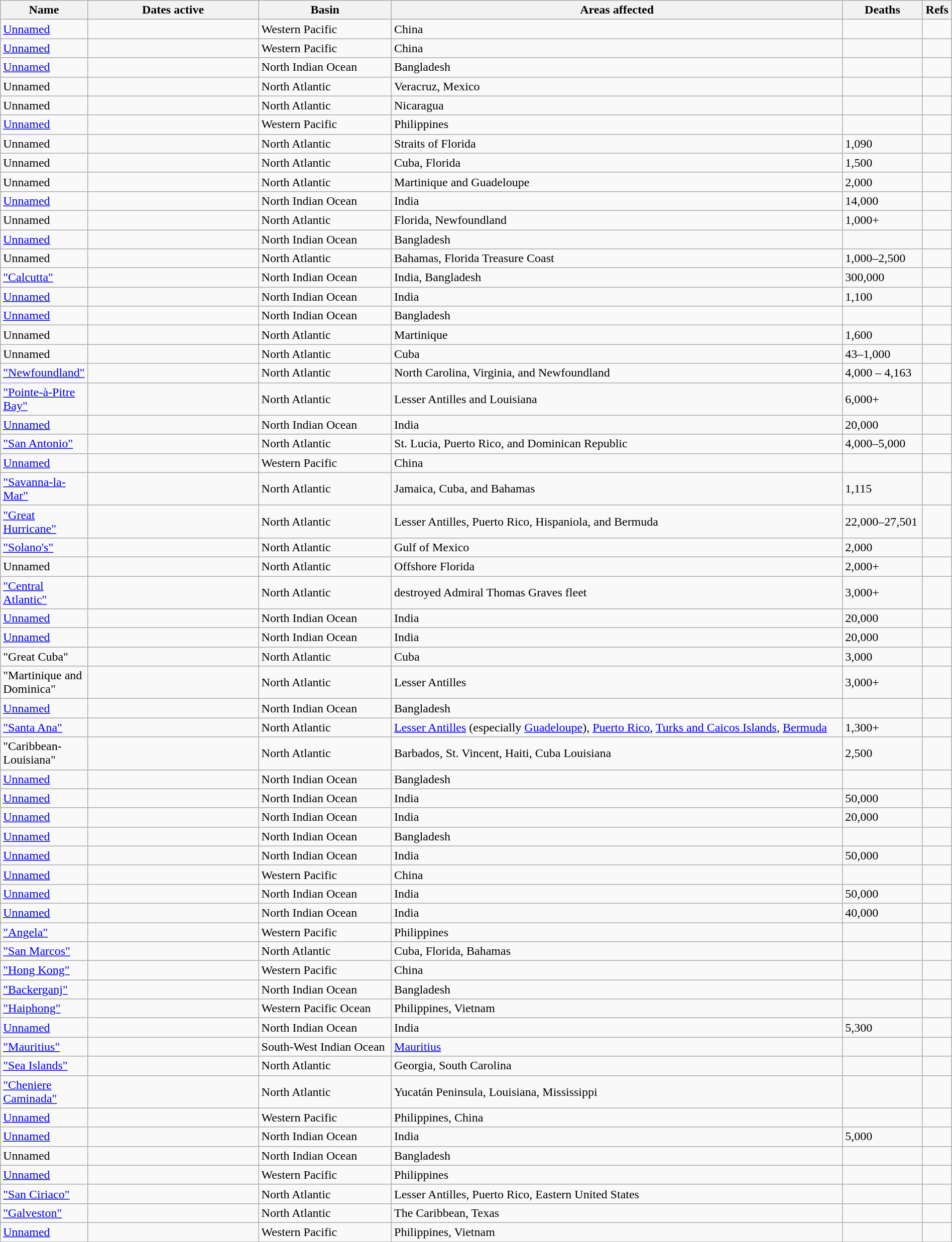<table class="wikitable sortable" width="100%">
<tr>
<th scope="col" width="7.5%">Name</th>
<th scope="col" width="18%">Dates active</th>
<th>Basin</th>
<th scope="col" class="unsortable">Areas affected</th>
<th data-sort-type="number">Deaths</th>
<th scope="col" class="unsortable">Refs</th>
</tr>
<tr>
<td> <a href='#'>Unnamed</a></td>
<td></td>
<td>Western Pacific</td>
<td>China</td>
<td></td>
<td></td>
</tr>
<tr>
<td> <a href='#'>Unnamed</a></td>
<td></td>
<td>Western Pacific</td>
<td>China</td>
<td></td>
<td></td>
</tr>
<tr>
<td> <a href='#'>Unnamed</a></td>
<td></td>
<td>North Indian Ocean</td>
<td>Bangladesh</td>
<td></td>
<td></td>
</tr>
<tr>
<td> Unnamed</td>
<td></td>
<td>North Atlantic</td>
<td>Veracruz, Mexico</td>
<td></td>
<td></td>
</tr>
<tr>
<td> Unnamed</td>
<td></td>
<td>North Atlantic</td>
<td>Nicaragua</td>
<td></td>
<td></td>
</tr>
<tr>
<td> <a href='#'>Unnamed</a></td>
<td></td>
<td>Western Pacific</td>
<td>Philippines</td>
<td></td>
<td></td>
</tr>
<tr>
<td> Unnamed</td>
<td></td>
<td>North Atlantic</td>
<td>Straits of Florida</td>
<td>1,090</td>
<td></td>
</tr>
<tr>
<td> Unnamed</td>
<td></td>
<td>North Atlantic</td>
<td>Cuba, Florida</td>
<td>1,500</td>
<td></td>
</tr>
<tr>
<td> Unnamed</td>
<td></td>
<td>North Atlantic</td>
<td>Martinique and Guadeloupe</td>
<td>2,000</td>
<td></td>
</tr>
<tr>
<td> <a href='#'>Unnamed</a></td>
<td></td>
<td>North Indian Ocean</td>
<td>India</td>
<td>14,000</td>
<td></td>
</tr>
<tr>
<td> Unnamed</td>
<td></td>
<td>North Atlantic</td>
<td>Florida, Newfoundland</td>
<td>1,000+</td>
<td></td>
</tr>
<tr>
<td> <a href='#'>Unnamed</a></td>
<td></td>
<td>North Indian Ocean</td>
<td>Bangladesh</td>
<td></td>
<td></td>
</tr>
<tr>
<td> Unnamed</td>
<td></td>
<td>North Atlantic</td>
<td>Bahamas, Florida Treasure Coast</td>
<td>1,000–2,500</td>
<td></td>
</tr>
<tr>
<td> <a href='#'>"Calcutta"</a></td>
<td></td>
<td>North Indian Ocean</td>
<td>India, Bangladesh</td>
<td>300,000</td>
<td></td>
</tr>
<tr>
<td> <a href='#'>Unnamed</a></td>
<td></td>
<td>North Indian Ocean</td>
<td>India</td>
<td>1,100</td>
<td></td>
</tr>
<tr>
<td> <a href='#'>Unnamed</a></td>
<td></td>
<td>North Indian Ocean</td>
<td>Bangladesh</td>
<td></td>
<td></td>
</tr>
<tr>
<td> Unnamed</td>
<td></td>
<td>North Atlantic</td>
<td>Martinique</td>
<td>1,600</td>
<td></td>
</tr>
<tr>
<td> Unnamed</td>
<td></td>
<td>North Atlantic</td>
<td>Cuba</td>
<td>43–1,000</td>
<td></td>
</tr>
<tr>
<td> <a href='#'>"Newfoundland"</a></td>
<td></td>
<td>North Atlantic</td>
<td>North Carolina, Virginia, and Newfoundland</td>
<td>4,000 – 4,163</td>
<td></td>
</tr>
<tr>
<td> <a href='#'>"Pointe-à-Pitre Bay"</a></td>
<td></td>
<td>North Atlantic</td>
<td>Lesser Antilles and Louisiana</td>
<td>6,000+</td>
<td></td>
</tr>
<tr>
<td> <a href='#'>Unnamed</a></td>
<td></td>
<td>North Indian Ocean</td>
<td>India</td>
<td>20,000</td>
<td></td>
</tr>
<tr>
<td> <a href='#'>"San Antonio"</a></td>
<td></td>
<td>North Atlantic</td>
<td>St. Lucia, Puerto Rico, and Dominican Republic</td>
<td>4,000–5,000</td>
<td></td>
</tr>
<tr>
<td> <a href='#'>Unnamed</a></td>
<td></td>
<td>Western Pacific</td>
<td>China</td>
<td></td>
<td></td>
</tr>
<tr>
<td> <a href='#'>"Savanna-la-Mar"</a></td>
<td></td>
<td>North Atlantic</td>
<td>Jamaica, Cuba, and Bahamas</td>
<td>1,115</td>
<td></td>
</tr>
<tr>
<td> <a href='#'>"Great Hurricane"</a></td>
<td></td>
<td>North Atlantic</td>
<td>Lesser Antilles, Puerto Rico, Hispaniola, and Bermuda</td>
<td>22,000–27,501</td>
<td></td>
</tr>
<tr>
<td> <a href='#'>"Solano's"</a></td>
<td></td>
<td>North Atlantic</td>
<td>Gulf of Mexico</td>
<td>2,000</td>
<td></td>
</tr>
<tr>
<td> Unnamed</td>
<td></td>
<td>North Atlantic</td>
<td>Offshore Florida</td>
<td>2,000+</td>
<td></td>
</tr>
<tr>
<td> <a href='#'>"Central Atlantic"</a></td>
<td></td>
<td>North Atlantic</td>
<td>destroyed Admiral Thomas Graves fleet</td>
<td>3,000+</td>
<td></td>
</tr>
<tr>
<td> <a href='#'>Unnamed</a></td>
<td></td>
<td>North Indian Ocean</td>
<td>India</td>
<td>20,000</td>
<td></td>
</tr>
<tr>
<td> <a href='#'>Unnamed</a></td>
<td></td>
<td>North Indian Ocean</td>
<td>India</td>
<td>20,000</td>
<td></td>
</tr>
<tr>
<td> "Great Cuba"</td>
<td></td>
<td>North Atlantic</td>
<td>Cuba</td>
<td>3,000</td>
<td></td>
</tr>
<tr>
<td> "Martinique and Dominica"</td>
<td></td>
<td>North Atlantic</td>
<td>Lesser Antilles</td>
<td>3,000+</td>
<td></td>
</tr>
<tr>
<td> <a href='#'>Unnamed</a></td>
<td></td>
<td>North Indian Ocean</td>
<td>Bangladesh</td>
<td></td>
<td></td>
</tr>
<tr>
<td> <a href='#'>"Santa Ana"</a></td>
<td></td>
<td>North Atlantic</td>
<td><a href='#'>Lesser Antilles</a> (especially <a href='#'>Guadeloupe</a>), <a href='#'>Puerto Rico</a>, <a href='#'>Turks and Caicos Islands</a>, <a href='#'>Bermuda</a></td>
<td>1,300+</td>
<td></td>
</tr>
<tr>
<td> "Caribbean-Louisiana"</td>
<td></td>
<td>North Atlantic</td>
<td>Barbados, St. Vincent, Haiti, Cuba Louisiana</td>
<td>2,500</td>
<td></td>
</tr>
<tr>
<td> <a href='#'>Unnamed</a></td>
<td></td>
<td>North Indian Ocean</td>
<td>Bangladesh</td>
<td></td>
<td></td>
</tr>
<tr>
<td> <a href='#'>Unnamed</a></td>
<td></td>
<td>North Indian Ocean</td>
<td>India</td>
<td>50,000</td>
<td></td>
</tr>
<tr>
<td> <a href='#'>Unnamed</a></td>
<td></td>
<td>North Indian Ocean</td>
<td>India</td>
<td>20,000</td>
<td></td>
</tr>
<tr>
<td> <a href='#'>Unnamed</a></td>
<td></td>
<td>North Indian Ocean</td>
<td>Bangladesh</td>
<td></td>
<td></td>
</tr>
<tr>
<td> <a href='#'>Unnamed</a></td>
<td></td>
<td>North Indian Ocean</td>
<td>India</td>
<td>50,000</td>
<td></td>
</tr>
<tr>
<td> <a href='#'>Unnamed</a></td>
<td></td>
<td>Western Pacific</td>
<td>China</td>
<td></td>
<td></td>
</tr>
<tr>
<td> <a href='#'>Unnamed</a></td>
<td></td>
<td>North Indian Ocean</td>
<td>India</td>
<td>50,000</td>
<td></td>
</tr>
<tr>
<td> <a href='#'>Unnamed</a></td>
<td></td>
<td>North Indian Ocean</td>
<td>India</td>
<td>40,000</td>
<td></td>
</tr>
<tr>
<td> <a href='#'>"Angela"</a></td>
<td></td>
<td>Western Pacific</td>
<td>Philippines</td>
<td></td>
<td></td>
</tr>
<tr>
<td> <a href='#'>"San Marcos"</a></td>
<td></td>
<td>North Atlantic</td>
<td>Cuba, Florida, Bahamas</td>
<td></td>
<td></td>
</tr>
<tr>
<td> <a href='#'>"Hong Kong"</a></td>
<td></td>
<td>Western Pacific</td>
<td>China</td>
<td></td>
<td></td>
</tr>
<tr>
<td> <a href='#'>"Backerganj"</a></td>
<td></td>
<td>North Indian Ocean</td>
<td>Bangladesh</td>
<td></td>
<td></td>
</tr>
<tr>
<td> <a href='#'>"Haiphong"</a></td>
<td></td>
<td>Western Pacific Ocean</td>
<td>Philippines, Vietnam</td>
<td></td>
<td></td>
</tr>
<tr>
<td> <a href='#'>Unnamed</a></td>
<td></td>
<td>North Indian Ocean</td>
<td>India</td>
<td>5,300</td>
<td></td>
</tr>
<tr>
<td> <a href='#'>"Mauritius"</a></td>
<td></td>
<td>South-West Indian Ocean</td>
<td><a href='#'>Mauritius</a></td>
<td></td>
<td></td>
</tr>
<tr>
<td> <a href='#'>"Sea Islands"</a></td>
<td></td>
<td>North Atlantic</td>
<td>Georgia, South Carolina</td>
<td></td>
<td></td>
</tr>
<tr>
<td> <a href='#'>"Cheniere Caminada"</a></td>
<td></td>
<td>North Atlantic</td>
<td>Yucatán Peninsula, Louisiana, Mississippi</td>
<td></td>
<td></td>
</tr>
<tr>
<td> <a href='#'>Unnamed</a></td>
<td></td>
<td>Western Pacific</td>
<td>Philippines, China</td>
<td></td>
<td></td>
</tr>
<tr>
<td> <a href='#'>Unnamed</a></td>
<td></td>
<td>North Indian Ocean</td>
<td>India</td>
<td>5,000</td>
<td></td>
</tr>
<tr>
<td> Unnamed</td>
<td></td>
<td>North Indian Ocean</td>
<td>Bangladesh</td>
<td></td>
<td></td>
</tr>
<tr>
<td> <a href='#'>Unnamed</a></td>
<td></td>
<td>Western Pacific</td>
<td>Philippines</td>
<td></td>
<td></td>
</tr>
<tr>
<td> <a href='#'>"San Ciriaco"</a></td>
<td></td>
<td>North Atlantic</td>
<td>Lesser Antilles, Puerto Rico, Eastern United States</td>
<td></td>
<td></td>
</tr>
<tr>
<td> <a href='#'>"Galveston"</a></td>
<td></td>
<td>North Atlantic</td>
<td>The Caribbean, Texas</td>
<td></td>
<td></td>
</tr>
<tr>
<td> <a href='#'>Unnamed</a></td>
<td></td>
<td>Western Pacific</td>
<td>Philippines, Vietnam</td>
<td></td>
<td></td>
</tr>
<tr>
</tr>
</table>
